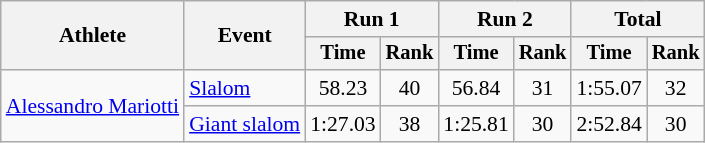<table class="wikitable" style="font-size:90%">
<tr>
<th rowspan=2>Athlete</th>
<th rowspan=2>Event</th>
<th colspan=2>Run 1</th>
<th colspan=2>Run 2</th>
<th colspan=2>Total</th>
</tr>
<tr style="font-size:95%">
<th>Time</th>
<th>Rank</th>
<th>Time</th>
<th>Rank</th>
<th>Time</th>
<th>Rank</th>
</tr>
<tr align=center>
<td align="left" rowspan="2"><a href='#'>Alessandro Mariotti</a></td>
<td align="left"><a href='#'>Slalom</a></td>
<td>58.23</td>
<td>40</td>
<td>56.84</td>
<td>31</td>
<td>1:55.07</td>
<td>32</td>
</tr>
<tr align=center>
<td align="left"><a href='#'>Giant slalom</a></td>
<td>1:27.03</td>
<td>38</td>
<td>1:25.81</td>
<td>30</td>
<td>2:52.84</td>
<td>30</td>
</tr>
</table>
